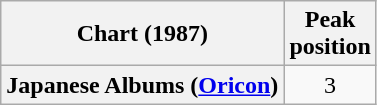<table class="wikitable plainrowheaders" style="text-align:center">
<tr>
<th scope="col">Chart (1987)</th>
<th scope="col">Peak<br> position</th>
</tr>
<tr>
<th scope="row">Japanese Albums (<a href='#'>Oricon</a>)</th>
<td>3</td>
</tr>
</table>
